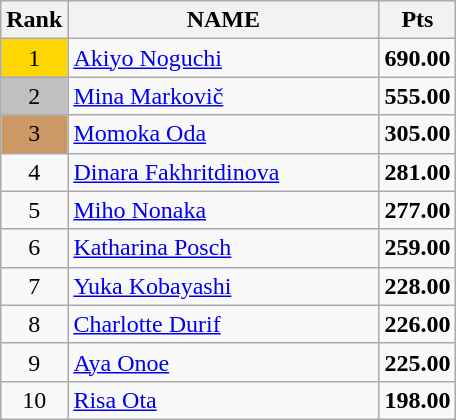<table class="wikitable" style="text-align: center;font-size:100%;">
<tr>
<th>Rank</th>
<th width = "200">NAME</th>
<th>Pts</th>
</tr>
<tr>
<td style="background: gold">1</td>
<td align="left"> <a href='#'>Akiyo Noguchi</a></td>
<td><strong>690.00</strong></td>
</tr>
<tr>
<td style="background: silver">2</td>
<td align="left"> <a href='#'>Mina Markovič</a></td>
<td><strong>555.00</strong></td>
</tr>
<tr>
<td style="background: #cc9966">3</td>
<td align="left"> <a href='#'>Momoka Oda</a></td>
<td><strong>305.00</strong></td>
</tr>
<tr>
<td>4</td>
<td align="left"> <a href='#'>Dinara Fakhritdinova</a></td>
<td><strong>281.00</strong></td>
</tr>
<tr>
<td>5</td>
<td align="left"> <a href='#'>Miho Nonaka</a></td>
<td><strong>277.00</strong></td>
</tr>
<tr>
<td>6</td>
<td align="left"> <a href='#'>Katharina Posch</a></td>
<td><strong>259.00</strong></td>
</tr>
<tr>
<td>7</td>
<td align="left"> <a href='#'>Yuka Kobayashi</a></td>
<td><strong>228.00</strong></td>
</tr>
<tr>
<td>8</td>
<td align="left"> <a href='#'>Charlotte Durif</a></td>
<td><strong>226.00</strong></td>
</tr>
<tr>
<td>9</td>
<td align="left"> <a href='#'>Aya Onoe</a></td>
<td><strong>225.00</strong></td>
</tr>
<tr>
<td>10</td>
<td align="left"> <a href='#'>Risa Ota</a></td>
<td><strong>198.00</strong></td>
</tr>
</table>
